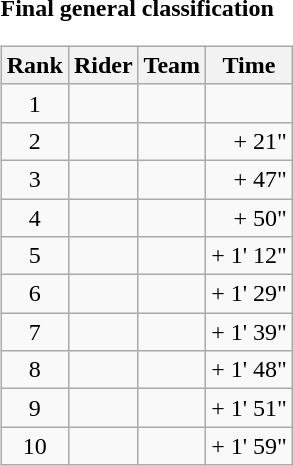<table>
<tr>
<td><strong>Final general classification</strong><br><table class="wikitable">
<tr>
<th scope="col">Rank</th>
<th scope="col">Rider</th>
<th scope="col">Team</th>
<th scope="col">Time</th>
</tr>
<tr>
<td style="text-align:center;">1</td>
<td></td>
<td></td>
<td style="text-align:right;"></td>
</tr>
<tr>
<td style="text-align:center;">2</td>
<td></td>
<td></td>
<td style="text-align:right;">+ 21"</td>
</tr>
<tr>
<td style="text-align:center;">3</td>
<td></td>
<td></td>
<td style="text-align:right;">+ 47"</td>
</tr>
<tr>
<td style="text-align:center;">4</td>
<td></td>
<td></td>
<td style="text-align:right;">+ 50"</td>
</tr>
<tr>
<td style="text-align:center;">5</td>
<td></td>
<td></td>
<td style="text-align:right;">+ 1' 12"</td>
</tr>
<tr>
<td style="text-align:center;">6</td>
<td></td>
<td></td>
<td style="text-align:right;">+ 1' 29"</td>
</tr>
<tr>
<td style="text-align:center;">7</td>
<td></td>
<td></td>
<td style="text-align:right;">+ 1' 39"</td>
</tr>
<tr>
<td style="text-align:center;">8</td>
<td></td>
<td></td>
<td style="text-align:right;">+ 1' 48"</td>
</tr>
<tr>
<td style="text-align:center;">9</td>
<td></td>
<td></td>
<td style="text-align:right;">+ 1' 51"</td>
</tr>
<tr>
<td style="text-align:center;">10</td>
<td></td>
<td></td>
<td style="text-align:right;">+ 1' 59"</td>
</tr>
</table>
</td>
</tr>
</table>
